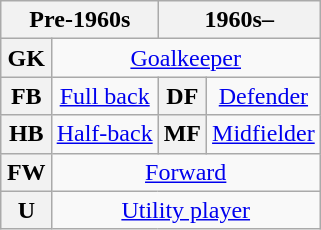<table class="wikitable plainrowheaders" style="text-align:center;margin-left:1em;float:right">
<tr>
<th colspan="2" scope="col">Pre-1960s</th>
<th colspan="2" scope="col">1960s–</th>
</tr>
<tr>
<th>GK</th>
<td colspan="3"><a href='#'>Goalkeeper</a></td>
</tr>
<tr>
<th>FB</th>
<td><a href='#'>Full back</a></td>
<th>DF</th>
<td><a href='#'>Defender</a></td>
</tr>
<tr>
<th>HB</th>
<td><a href='#'>Half-back</a></td>
<th>MF</th>
<td><a href='#'>Midfielder</a></td>
</tr>
<tr>
<th>FW</th>
<td colspan="3"><a href='#'>Forward</a></td>
</tr>
<tr>
<th>U</th>
<td colspan="3"><a href='#'>Utility player</a></td>
</tr>
</table>
